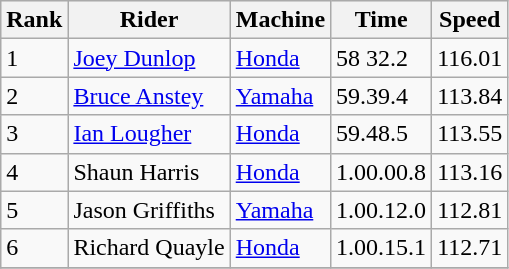<table class="wikitable">
<tr style="background:#efefef;">
<th>Rank</th>
<th>Rider</th>
<th>Machine</th>
<th>Time</th>
<th>Speed</th>
</tr>
<tr>
<td>1</td>
<td> <a href='#'>Joey Dunlop</a></td>
<td><a href='#'>Honda</a></td>
<td>58 32.2</td>
<td>116.01</td>
</tr>
<tr>
<td>2</td>
<td> <a href='#'>Bruce Anstey</a></td>
<td><a href='#'>Yamaha</a></td>
<td>59.39.4</td>
<td>113.84</td>
</tr>
<tr>
<td>3</td>
<td> <a href='#'>Ian Lougher</a></td>
<td><a href='#'>Honda</a></td>
<td>59.48.5</td>
<td>113.55</td>
</tr>
<tr>
<td>4</td>
<td> Shaun Harris</td>
<td><a href='#'>Honda</a></td>
<td>1.00.00.8</td>
<td>113.16</td>
</tr>
<tr>
<td>5</td>
<td> Jason Griffiths</td>
<td><a href='#'>Yamaha</a></td>
<td>1.00.12.0</td>
<td>112.81</td>
</tr>
<tr>
<td>6</td>
<td> Richard Quayle</td>
<td><a href='#'>Honda</a></td>
<td>1.00.15.1</td>
<td>112.71</td>
</tr>
<tr>
</tr>
</table>
